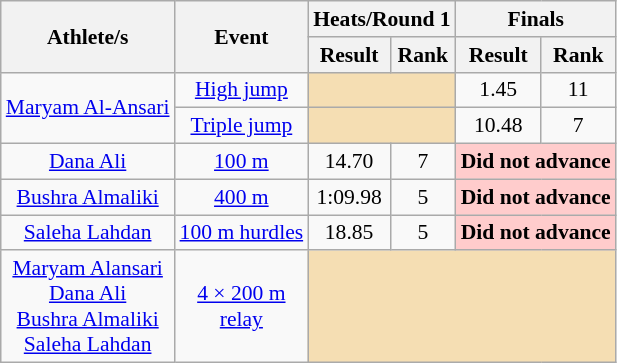<table class=wikitable style="text-align:center; font-size:90%">
<tr>
<th rowspan="2">Athlete/s</th>
<th rowspan="2">Event</th>
<th colspan="2">Heats/Round 1</th>
<th colspan="2">Finals</th>
</tr>
<tr>
<th>Result</th>
<th>Rank</th>
<th>Result</th>
<th>Rank</th>
</tr>
<tr>
<td rowspan="2"><a href='#'>Maryam Al-Ansari</a></td>
<td><a href='#'>High jump</a></td>
<td colspan="2" bgcolor="wheat"></td>
<td>1.45</td>
<td>11</td>
</tr>
<tr>
<td><a href='#'>Triple jump</a></td>
<td colspan="2" bgcolor="wheat"></td>
<td>10.48</td>
<td>7</td>
</tr>
<tr>
<td><a href='#'>Dana Ali</a></td>
<td><a href='#'>100 m</a></td>
<td>14.70</td>
<td>7</td>
<td align=center colspan="2" bgcolor="#ffcccc"><strong>Did not advance</strong></td>
</tr>
<tr>
<td><a href='#'>Bushra Almaliki</a></td>
<td><a href='#'>400 m</a></td>
<td>1:09.98</td>
<td>5</td>
<td align=center colspan="2" bgcolor="#ffcccc"><strong>Did not advance</strong></td>
</tr>
<tr>
<td><a href='#'>Saleha Lahdan</a></td>
<td><a href='#'>100 m hurdles</a></td>
<td>18.85</td>
<td>5</td>
<td align=center colspan="2" bgcolor="#ffcccc"><strong>Did not advance</strong></td>
</tr>
<tr>
<td><a href='#'>Maryam Alansari</a><br><a href='#'>Dana Ali</a><br><a href='#'>Bushra Almaliki</a><br><a href='#'>Saleha Lahdan</a></td>
<td><a href='#'>4 × 200 m <br>relay</a></td>
<td colspan="4" bgcolor="wheat"></td>
</tr>
</table>
